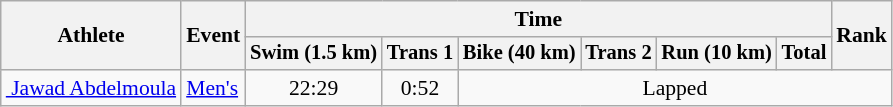<table class=wikitable style="font-size:90%;text-align:center">
<tr>
<th rowspan=2>Athlete</th>
<th rowspan=2>Event</th>
<th colspan=6>Time</th>
<th rowspan=2>Rank</th>
</tr>
<tr style="font-size:95%">
<th>Swim (1.5 km)</th>
<th>Trans 1</th>
<th>Bike (40 km)</th>
<th>Trans 2</th>
<th>Run (10 km)</th>
<th>Total</th>
</tr>
<tr>
<td align=left><a href='#'> Jawad Abdelmoula</a></td>
<td align=left><a href='#'>Men's</a></td>
<td>22:29</td>
<td>0:52</td>
<td colspan="5">Lapped</td>
</tr>
</table>
